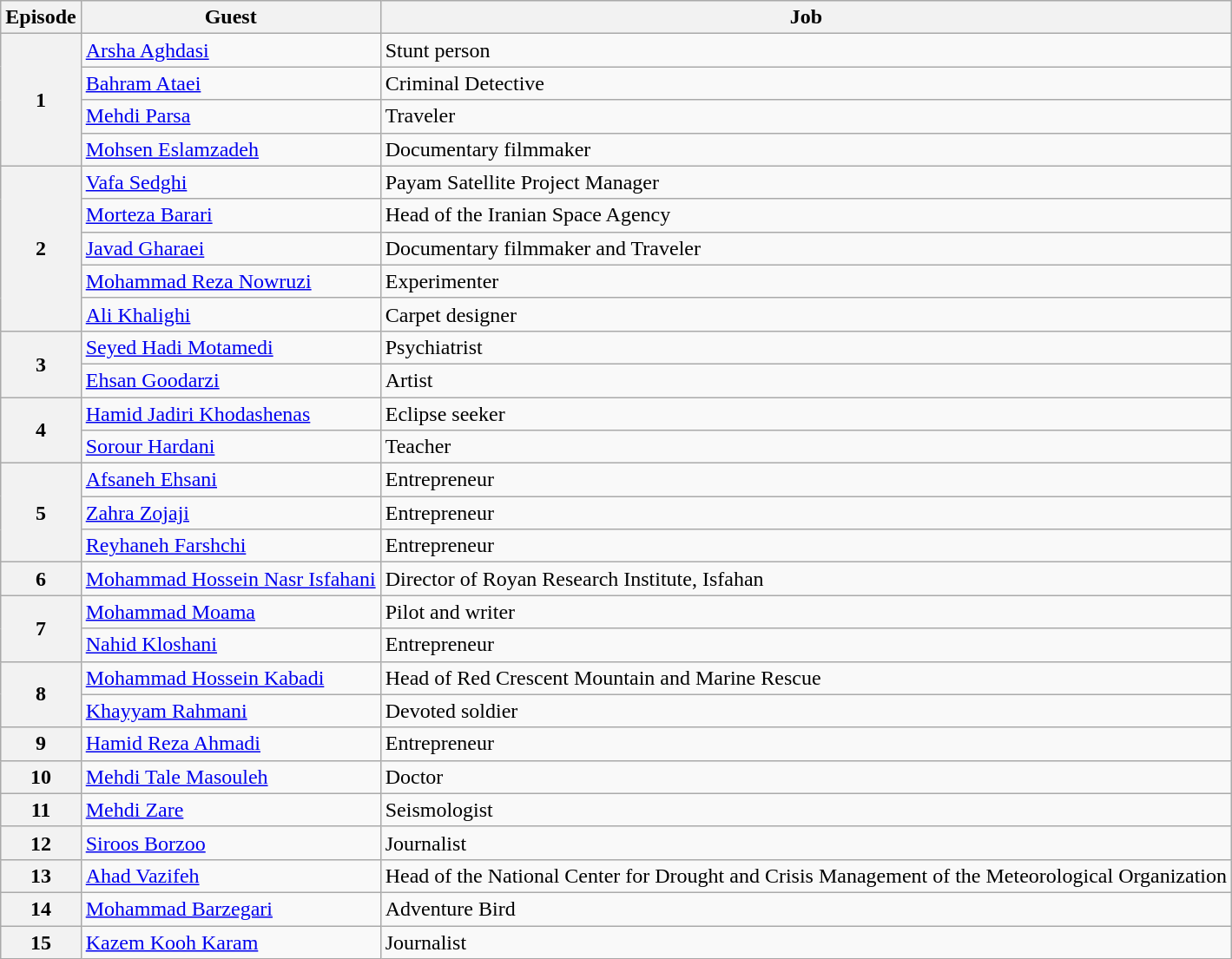<table class="wikitable">
<tr>
<th scope="col">Episode</th>
<th scope="col">Guest</th>
<th scope="col">Job</th>
</tr>
<tr>
<th scope="row" rowspan="4">1</th>
<td><a href='#'>Arsha Aghdasi</a></td>
<td>Stunt person</td>
</tr>
<tr>
<td><a href='#'>Bahram Ataei</a></td>
<td>Criminal Detective</td>
</tr>
<tr>
<td><a href='#'>Mehdi Parsa</a></td>
<td>Traveler</td>
</tr>
<tr>
<td><a href='#'>Mohsen Eslamzadeh</a></td>
<td>Documentary filmmaker</td>
</tr>
<tr>
<th scope="row" rowspan="5">2</th>
<td><a href='#'>Vafa Sedghi</a></td>
<td>Payam Satellite Project Manager</td>
</tr>
<tr>
<td><a href='#'>Morteza Barari</a></td>
<td>Head of the Iranian Space Agency</td>
</tr>
<tr>
<td><a href='#'>Javad Gharaei</a></td>
<td>Documentary filmmaker and Traveler</td>
</tr>
<tr>
<td><a href='#'>Mohammad Reza Nowruzi</a></td>
<td>Experimenter</td>
</tr>
<tr>
<td><a href='#'>Ali Khalighi</a></td>
<td>Carpet designer</td>
</tr>
<tr>
<th scope="row" rowspan="2">3</th>
<td><a href='#'>Seyed Hadi Motamedi</a></td>
<td>Psychiatrist</td>
</tr>
<tr>
<td><a href='#'>Ehsan Goodarzi</a></td>
<td>Artist</td>
</tr>
<tr>
<th scope="row" rowspan="2">4</th>
<td><a href='#'>Hamid Jadiri Khodashenas</a></td>
<td>Eclipse seeker</td>
</tr>
<tr>
<td><a href='#'>Sorour Hardani</a></td>
<td>Teacher</td>
</tr>
<tr>
<th scope="row" rowspan="3">5</th>
<td><a href='#'>Afsaneh Ehsani</a></td>
<td>Entrepreneur</td>
</tr>
<tr>
<td><a href='#'>Zahra Zojaji</a></td>
<td>Entrepreneur</td>
</tr>
<tr>
<td><a href='#'>Reyhaneh Farshchi</a></td>
<td>Entrepreneur</td>
</tr>
<tr>
<th scope="row">6</th>
<td><a href='#'>Mohammad Hossein Nasr Isfahani</a></td>
<td>Director of Royan Research Institute, Isfahan</td>
</tr>
<tr>
<th scope="row" rowspan="2">7</th>
<td><a href='#'>Mohammad Moama</a></td>
<td>Pilot and writer</td>
</tr>
<tr>
<td><a href='#'>Nahid Kloshani</a></td>
<td>Entrepreneur</td>
</tr>
<tr>
<th scope="row" rowspan="2">8</th>
<td><a href='#'>Mohammad Hossein Kabadi</a></td>
<td>Head of Red Crescent Mountain and Marine Rescue</td>
</tr>
<tr>
<td><a href='#'>Khayyam Rahmani</a></td>
<td>Devoted soldier</td>
</tr>
<tr>
<th scope="row">9</th>
<td><a href='#'>Hamid Reza Ahmadi</a></td>
<td>Entrepreneur</td>
</tr>
<tr>
<th scope="row">10</th>
<td><a href='#'>Mehdi Tale Masouleh</a></td>
<td>Doctor</td>
</tr>
<tr>
<th scope="row">11</th>
<td><a href='#'>Mehdi Zare</a></td>
<td>Seismologist</td>
</tr>
<tr>
<th scope="row">12</th>
<td><a href='#'>Siroos Borzoo</a></td>
<td>Journalist</td>
</tr>
<tr>
<th scope="row">13</th>
<td><a href='#'>Ahad Vazifeh</a></td>
<td>Head of the National Center for Drought and Crisis Management of the Meteorological Organization</td>
</tr>
<tr>
<th scope="row">14</th>
<td><a href='#'>Mohammad Barzegari</a></td>
<td>Adventure Bird</td>
</tr>
<tr>
<th scope="row">15</th>
<td><a href='#'>Kazem Kooh Karam</a></td>
<td>Journalist</td>
</tr>
</table>
